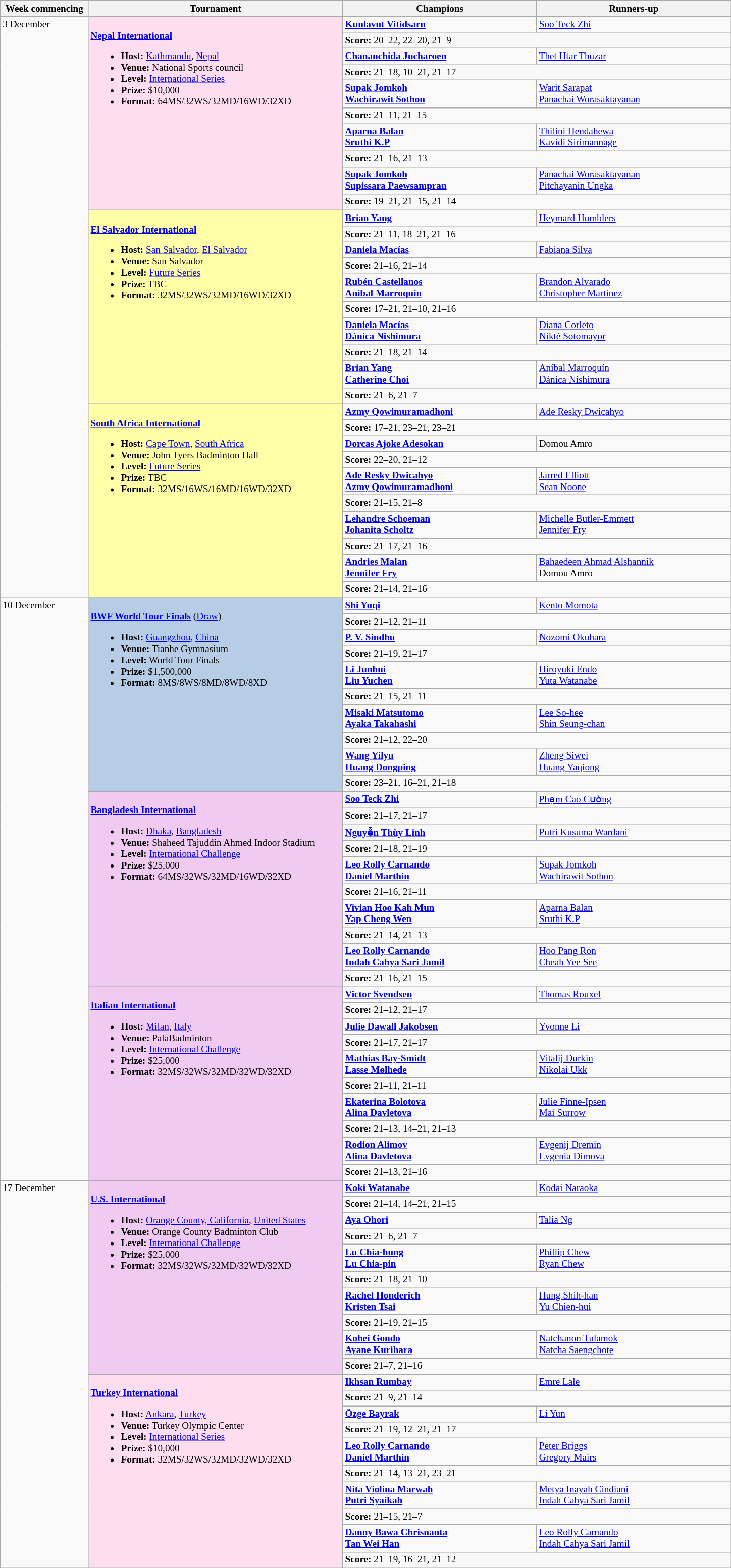<table class=wikitable style=font-size:80%>
<tr>
<th width=110>Week commencing</th>
<th width=330>Tournament</th>
<th width=250>Champions</th>
<th width=250>Runners-up</th>
</tr>
<tr valign=top>
<td rowspan=30>3 December</td>
<td style="background:#FFDDF1;" rowspan="10"><br><strong><a href='#'>Nepal International</a></strong><ul><li><strong>Host:</strong> <a href='#'>Kathmandu</a>, <a href='#'>Nepal</a></li><li><strong>Venue:</strong> National Sports council</li><li><strong>Level:</strong> <a href='#'>International Series</a></li><li><strong>Prize:</strong> $10,000</li><li><strong>Format:</strong> 64MS/32WS/32MD/16WD/32XD</li></ul></td>
<td><strong> <a href='#'>Kunlavut Vitidsarn</a></strong></td>
<td> <a href='#'>Soo Teck Zhi</a></td>
</tr>
<tr>
<td colspan=2><strong>Score:</strong> 20–22, 22–20, 21–9</td>
</tr>
<tr valign=top>
<td><strong> <a href='#'>Chananchida Jucharoen</a></strong></td>
<td> <a href='#'>Thet Htar Thuzar</a></td>
</tr>
<tr>
<td colspan=2><strong>Score:</strong> 21–18, 10–21, 21–17</td>
</tr>
<tr valign=top>
<td><strong> <a href='#'>Supak Jomkoh</a><br> <a href='#'>Wachirawit Sothon</a></strong></td>
<td> <a href='#'>Warit Sarapat</a><br> <a href='#'>Panachai Worasaktayanan</a></td>
</tr>
<tr>
<td colspan=2><strong>Score:</strong> 21–11, 21–15</td>
</tr>
<tr valign=top>
<td><strong> <a href='#'>Aparna Balan</a><br> <a href='#'>Sruthi K.P</a></strong></td>
<td> <a href='#'>Thilini Hendahewa</a><br> <a href='#'>Kavidi Sirimannage</a></td>
</tr>
<tr>
<td colspan=2><strong>Score:</strong> 21–16, 21–13</td>
</tr>
<tr valign=top>
<td><strong> <a href='#'>Supak Jomkoh</a><br> <a href='#'>Supissara Paewsampran</a></strong></td>
<td> <a href='#'>Panachai Worasaktayanan</a><br> <a href='#'>Pitchayanin Ungka</a></td>
</tr>
<tr>
<td colspan=2><strong>Score:</strong> 19–21, 21–15, 21–14</td>
</tr>
<tr valign=top>
<td style="background:#FFFFA8;" rowspan="10"><br><strong><a href='#'>El Salvador International</a></strong><ul><li><strong>Host:</strong> <a href='#'>San Salvador</a>, <a href='#'>El Salvador</a></li><li><strong>Venue:</strong> San Salvador</li><li><strong>Level:</strong> <a href='#'>Future Series</a></li><li><strong>Prize:</strong> TBC</li><li><strong>Format:</strong> 32MS/32WS/32MD/16WD/32XD</li></ul></td>
<td><strong> <a href='#'>Brian Yang</a></strong></td>
<td> <a href='#'>Heymard Humblers</a></td>
</tr>
<tr>
<td colspan=2><strong>Score:</strong> 21–11, 18–21, 21–16</td>
</tr>
<tr valign=top>
<td><strong> <a href='#'>Daniela Macías</a></strong></td>
<td> <a href='#'>Fabiana Silva</a></td>
</tr>
<tr>
<td colspan=2><strong>Score:</strong> 21–16, 21–14</td>
</tr>
<tr valign=top>
<td><strong> <a href='#'>Rubén Castellanos</a><br> <a href='#'>Aníbal Marroquín</a></strong></td>
<td> <a href='#'>Brandon Alvarado</a><br> <a href='#'>Christopher Martínez</a></td>
</tr>
<tr>
<td colspan=2><strong>Score:</strong> 17–21, 21–10, 21–16</td>
</tr>
<tr valign=top>
<td><strong> <a href='#'>Daniela Macías</a><br> <a href='#'>Dánica Nishimura</a></strong></td>
<td> <a href='#'>Diana Corleto</a><br> <a href='#'>Nikté Sotomayor</a></td>
</tr>
<tr>
<td colspan=2><strong>Score:</strong> 21–18, 21–14</td>
</tr>
<tr valign=top>
<td><strong> <a href='#'>Brian Yang</a><br> <a href='#'>Catherine Choi</a></strong></td>
<td> <a href='#'>Aníbal Marroquín</a><br> <a href='#'>Dánica Nishimura</a></td>
</tr>
<tr>
<td colspan=2><strong>Score:</strong> 21–6, 21–7</td>
</tr>
<tr valign=top>
<td style="background:#FFFFA8;" rowspan="10"><br><strong><a href='#'>South Africa International</a></strong><ul><li><strong>Host:</strong> <a href='#'>Cape Town</a>, <a href='#'>South Africa</a></li><li><strong>Venue:</strong> John Tyers Badminton Hall</li><li><strong>Level:</strong> <a href='#'>Future Series</a></li><li><strong>Prize:</strong> TBC</li><li><strong>Format:</strong> 32MS/16WS/16MD/16WD/32XD</li></ul></td>
<td><strong> <a href='#'>Azmy Qowimuramadhoni</a></strong></td>
<td> <a href='#'>Ade Resky Dwicahyo</a></td>
</tr>
<tr>
<td colspan=2><strong>Score:</strong> 17–21, 23–21, 23–21</td>
</tr>
<tr valign=top>
<td><strong> <a href='#'>Dorcas Ajoke Adesokan</a></strong></td>
<td> Domou Amro</td>
</tr>
<tr>
<td colspan=2><strong>Score:</strong> 22–20, 21–12</td>
</tr>
<tr valign=top>
<td><strong> <a href='#'>Ade Resky Dwicahyo</a><br> <a href='#'>Azmy Qowimuramadhoni</a></strong></td>
<td> <a href='#'>Jarred Elliott</a><br> <a href='#'>Sean Noone</a></td>
</tr>
<tr>
<td colspan=2><strong>Score:</strong> 21–15, 21–8</td>
</tr>
<tr valign=top>
<td><strong> <a href='#'>Lehandre Schoeman</a><br> <a href='#'>Johanita Scholtz</a></strong></td>
<td> <a href='#'>Michelle Butler-Emmett</a><br> <a href='#'>Jennifer Fry</a></td>
</tr>
<tr>
<td colspan=2><strong>Score:</strong> 21–17, 21–16</td>
</tr>
<tr valign=top>
<td><strong> <a href='#'>Andries Malan</a><br> <a href='#'>Jennifer Fry</a></strong></td>
<td> <a href='#'>Bahaedeen Ahmad Alshannik</a><br> Domou Amro</td>
</tr>
<tr>
<td colspan=2><strong>Score:</strong> 21–14, 21–16</td>
</tr>
<tr valign=top>
<td rowspan=30>10 December</td>
<td style="background:#B6CDE5;" rowspan="10"><br><strong><a href='#'>BWF World Tour Finals</a></strong> (<a href='#'>Draw</a>)<ul><li><strong>Host:</strong> <a href='#'>Guangzhou</a>, <a href='#'>China</a></li><li><strong>Venue:</strong> Tianhe Gymnasium</li><li><strong>Level:</strong> World Tour Finals</li><li><strong>Prize:</strong> $1,500,000</li><li><strong>Format:</strong> 8MS/8WS/8MD/8WD/8XD</li></ul></td>
<td><strong> <a href='#'>Shi Yuqi</a></strong></td>
<td> <a href='#'>Kento Momota</a></td>
</tr>
<tr>
<td colspan=2><strong>Score:</strong> 21–12, 21–11</td>
</tr>
<tr valign=top>
<td><strong> <a href='#'>P. V. Sindhu</a></strong></td>
<td> <a href='#'>Nozomi Okuhara</a></td>
</tr>
<tr>
<td colspan=2><strong>Score:</strong> 21–19, 21–17</td>
</tr>
<tr valign=top>
<td><strong> <a href='#'>Li Junhui</a><br> <a href='#'>Liu Yuchen</a></strong></td>
<td> <a href='#'>Hiroyuki Endo</a><br> <a href='#'>Yuta Watanabe</a></td>
</tr>
<tr>
<td colspan=2><strong>Score:</strong> 21–15, 21–11</td>
</tr>
<tr valign=top>
<td><strong> <a href='#'>Misaki Matsutomo</a><br> <a href='#'>Ayaka Takahashi</a></strong></td>
<td> <a href='#'>Lee So-hee</a><br> <a href='#'>Shin Seung-chan</a></td>
</tr>
<tr>
<td colspan=2><strong>Score:</strong> 21–12, 22–20</td>
</tr>
<tr valign=top>
<td><strong> <a href='#'>Wang Yilyu</a><br> <a href='#'>Huang Dongping</a></strong></td>
<td> <a href='#'>Zheng Siwei</a><br> <a href='#'>Huang Yaqiong</a></td>
</tr>
<tr>
<td colspan=2><strong>Score:</strong> 23–21, 16–21, 21–18</td>
</tr>
<tr valign=top>
<td style="background:#F0CAF0;" rowspan="10"><br><strong><a href='#'>Bangladesh International</a></strong><ul><li><strong>Host:</strong> <a href='#'>Dhaka</a>, <a href='#'>Bangladesh</a></li><li><strong>Venue:</strong> Shaheed Tajuddin Ahmed Indoor Stadium</li><li><strong>Level:</strong> <a href='#'>International Challenge</a></li><li><strong>Prize:</strong> $25,000</li><li><strong>Format:</strong> 64MS/32WS/32MD/16WD/32XD</li></ul></td>
<td><strong> <a href='#'>Soo Teck Zhi</a></strong></td>
<td> <a href='#'>Phạm Cao Cường</a></td>
</tr>
<tr>
<td colspan=2><strong>Score:</strong> 21–17, 21–17</td>
</tr>
<tr valign=top>
<td><strong> <a href='#'>Nguyễn Thùy Linh</a></strong></td>
<td> <a href='#'>Putri Kusuma Wardani</a></td>
</tr>
<tr>
<td colspan=2><strong>Score:</strong> 21–18, 21–19</td>
</tr>
<tr valign=top>
<td><strong> <a href='#'>Leo Rolly Carnando</a><br> <a href='#'>Daniel Marthin</a></strong></td>
<td> <a href='#'>Supak Jomkoh</a><br> <a href='#'>Wachirawit Sothon</a></td>
</tr>
<tr>
<td colspan=2><strong>Score:</strong> 21–16, 21–11</td>
</tr>
<tr valign=top>
<td><strong> <a href='#'>Vivian Hoo Kah Mun</a><br> <a href='#'>Yap Cheng Wen</a></strong></td>
<td> <a href='#'>Aparna Balan</a><br> <a href='#'>Sruthi K.P</a></td>
</tr>
<tr>
<td colspan=2><strong>Score:</strong> 21–14, 21–13</td>
</tr>
<tr valign=top>
<td><strong> <a href='#'>Leo Rolly Carnando</a><br> <a href='#'>Indah Cahya Sari Jamil</a></strong></td>
<td> <a href='#'>Hoo Pang Ron</a><br> <a href='#'>Cheah Yee See</a></td>
</tr>
<tr>
<td colspan=2><strong>Score:</strong> 21–16, 21–15</td>
</tr>
<tr valign=top>
<td style="background:#F0CAF0;" rowspan="10"><br><strong><a href='#'>Italian International</a></strong><ul><li><strong>Host:</strong> <a href='#'>Milan</a>, <a href='#'>Italy</a></li><li><strong>Venue:</strong> PalaBadminton</li><li><strong>Level:</strong> <a href='#'>International Challenge</a></li><li><strong>Prize:</strong> $25,000</li><li><strong>Format:</strong> 32MS/32WS/32MD/32WD/32XD</li></ul></td>
<td><strong> <a href='#'>Victor Svendsen</a></strong></td>
<td> <a href='#'>Thomas Rouxel</a></td>
</tr>
<tr>
<td colspan=2><strong>Score:</strong> 21–12, 21–17</td>
</tr>
<tr valign=top>
<td><strong> <a href='#'>Julie Dawall Jakobsen</a></strong></td>
<td> <a href='#'>Yvonne Li</a></td>
</tr>
<tr>
<td colspan=2><strong>Score:</strong> 21–17, 21–17</td>
</tr>
<tr valign=top>
<td><strong> <a href='#'>Mathias Bay-Smidt</a><br> <a href='#'>Lasse Mølhede</a></strong></td>
<td> <a href='#'>Vitalij Durkin</a><br> <a href='#'>Nikolai Ukk</a></td>
</tr>
<tr>
<td colspan=2><strong>Score:</strong> 21–11, 21–11</td>
</tr>
<tr valign=top>
<td><strong> <a href='#'>Ekaterina Bolotova</a><br> <a href='#'>Alina Davletova</a></strong></td>
<td> <a href='#'>Julie Finne-Ipsen</a><br> <a href='#'>Mai Surrow</a></td>
</tr>
<tr>
<td colspan=2><strong>Score:</strong> 21–13, 14–21, 21–13</td>
</tr>
<tr valign=top>
<td><strong> <a href='#'>Rodion Alimov</a><br> <a href='#'>Alina Davletova</a></strong></td>
<td> <a href='#'>Evgenij Dremin</a><br> <a href='#'>Evgenia Dimova</a></td>
</tr>
<tr>
<td colspan=2><strong>Score:</strong> 21–13, 21–16</td>
</tr>
<tr valign=top>
<td rowspan=20>17 December</td>
<td style="background:#F0CAF0;" rowspan="10"><br><strong><a href='#'>U.S. International</a></strong><ul><li><strong>Host:</strong> <a href='#'>Orange County, California</a>, <a href='#'>United States</a></li><li><strong>Venue:</strong> Orange County Badminton Club</li><li><strong>Level:</strong> <a href='#'>International Challenge</a></li><li><strong>Prize:</strong> $25,000</li><li><strong>Format:</strong> 32MS/32WS/32MD/32WD/32XD</li></ul></td>
<td><strong> <a href='#'>Koki Watanabe</a></strong></td>
<td> <a href='#'>Kodai Naraoka</a></td>
</tr>
<tr>
<td colspan=2><strong>Score:</strong> 21–14, 14–21, 21–15</td>
</tr>
<tr valign=top>
<td><strong> <a href='#'>Aya Ohori</a></strong></td>
<td> <a href='#'>Talia Ng</a></td>
</tr>
<tr>
<td colspan=2><strong>Score:</strong> 21–6, 21–7</td>
</tr>
<tr valign=top>
<td><strong> <a href='#'>Lu Chia-hung</a><br> <a href='#'>Lu Chia-pin</a></strong></td>
<td> <a href='#'>Phillip Chew</a><br> <a href='#'>Ryan Chew</a></td>
</tr>
<tr>
<td colspan=2><strong>Score:</strong> 21–18, 21–10</td>
</tr>
<tr valign=top>
<td><strong> <a href='#'>Rachel Honderich</a><br> <a href='#'>Kristen Tsai</a></strong></td>
<td> <a href='#'>Hung Shih-han</a><br> <a href='#'>Yu Chien-hui</a></td>
</tr>
<tr>
<td colspan=2><strong>Score:</strong> 21–19, 21–15</td>
</tr>
<tr valign=top>
<td><strong> <a href='#'>Kohei Gondo</a><br> <a href='#'>Ayane Kurihara</a></strong></td>
<td> <a href='#'>Natchanon Tulamok</a><br> <a href='#'>Natcha Saengchote</a></td>
</tr>
<tr>
<td colspan=2><strong>Score:</strong> 21–7, 21–16</td>
</tr>
<tr valign=top>
<td style="background:#FFDDF1;" rowspan="10"><br><strong><a href='#'>Turkey International</a></strong><ul><li><strong>Host:</strong> <a href='#'>Ankara</a>, <a href='#'>Turkey</a></li><li><strong>Venue:</strong> Turkey Olympic Center</li><li><strong>Level:</strong> <a href='#'>International Series</a></li><li><strong>Prize:</strong> $10,000</li><li><strong>Format:</strong> 32MS/32WS/32MD/32WD/32XD</li></ul></td>
<td><strong> <a href='#'>Ikhsan Rumbay</a></strong></td>
<td> <a href='#'>Emre Lale</a></td>
</tr>
<tr>
<td colspan=2><strong>Score:</strong> 21–9, 21–14</td>
</tr>
<tr valign=top>
<td><strong> <a href='#'>Özge Bayrak</a></strong></td>
<td> <a href='#'>Li Yun</a></td>
</tr>
<tr>
<td colspan=2><strong>Score:</strong> 21–19, 12–21, 21–17</td>
</tr>
<tr valign=top>
<td><strong> <a href='#'>Leo Rolly Carnando</a><br> <a href='#'>Daniel Marthin</a></strong></td>
<td> <a href='#'>Peter Briggs</a><br> <a href='#'>Gregory Mairs</a></td>
</tr>
<tr>
<td colspan=2><strong>Score:</strong> 21–14, 13–21, 23–21</td>
</tr>
<tr valign=top>
<td><strong> <a href='#'>Nita Violina Marwah</a><br> <a href='#'>Putri Syaikah</a></strong></td>
<td> <a href='#'>Metya Inayah Cindiani</a><br> <a href='#'>Indah Cahya Sari Jamil</a></td>
</tr>
<tr>
<td colspan=2><strong>Score:</strong> 21–15, 21–7</td>
</tr>
<tr valign=top>
<td><strong> <a href='#'>Danny Bawa Chrisnanta</a><br> <a href='#'>Tan Wei Han</a></strong></td>
<td> <a href='#'>Leo Rolly Carnando</a><br> <a href='#'>Indah Cahya Sari Jamil</a></td>
</tr>
<tr>
<td colspan=2><strong>Score:</strong> 21–19, 16–21, 21–12</td>
</tr>
</table>
